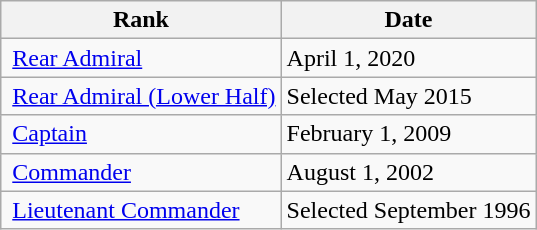<table class="wikitable floatright">
<tr>
<th>Rank</th>
<th>Date</th>
</tr>
<tr>
<td> <a href='#'>Rear Admiral</a></td>
<td>April 1, 2020</td>
</tr>
<tr>
<td> <a href='#'>Rear Admiral (Lower Half)</a></td>
<td>Selected May 2015</td>
</tr>
<tr>
<td> <a href='#'>Captain</a></td>
<td>February 1, 2009</td>
</tr>
<tr>
<td> <a href='#'>Commander</a></td>
<td>August 1, 2002</td>
</tr>
<tr>
<td> <a href='#'>Lieutenant Commander</a></td>
<td>Selected September 1996</td>
</tr>
</table>
